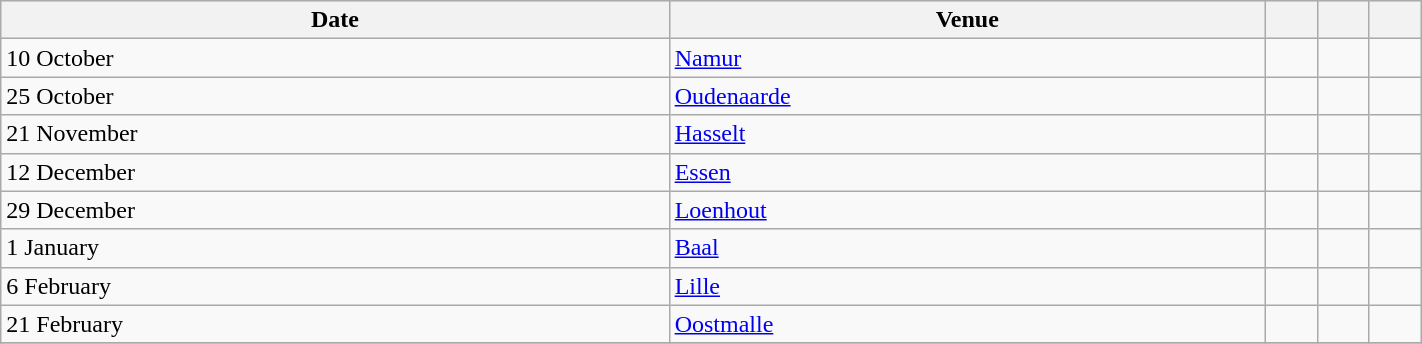<table class="wikitable" width=75%>
<tr bgcolor="#efefef">
<th>Date</th>
<th>Venue</th>
<th></th>
<th></th>
<th></th>
</tr>
<tr>
<td>10 October</td>
<td><a href='#'>Namur</a></td>
<td></td>
<td></td>
<td></td>
</tr>
<tr>
<td>25 October</td>
<td><a href='#'>Oudenaarde</a></td>
<td></td>
<td></td>
<td></td>
</tr>
<tr>
<td>21 November</td>
<td><a href='#'>Hasselt</a></td>
<td></td>
<td></td>
<td></td>
</tr>
<tr>
<td>12 December</td>
<td><a href='#'>Essen</a></td>
<td></td>
<td></td>
<td></td>
</tr>
<tr>
<td>29 December</td>
<td><a href='#'>Loenhout</a></td>
<td></td>
<td></td>
<td></td>
</tr>
<tr>
<td>1 January</td>
<td><a href='#'>Baal</a></td>
<td></td>
<td></td>
<td></td>
</tr>
<tr>
<td>6 February</td>
<td><a href='#'>Lille</a></td>
<td></td>
<td></td>
<td></td>
</tr>
<tr>
<td>21 February</td>
<td><a href='#'>Oostmalle</a></td>
<td></td>
<td></td>
<td></td>
</tr>
<tr>
</tr>
</table>
